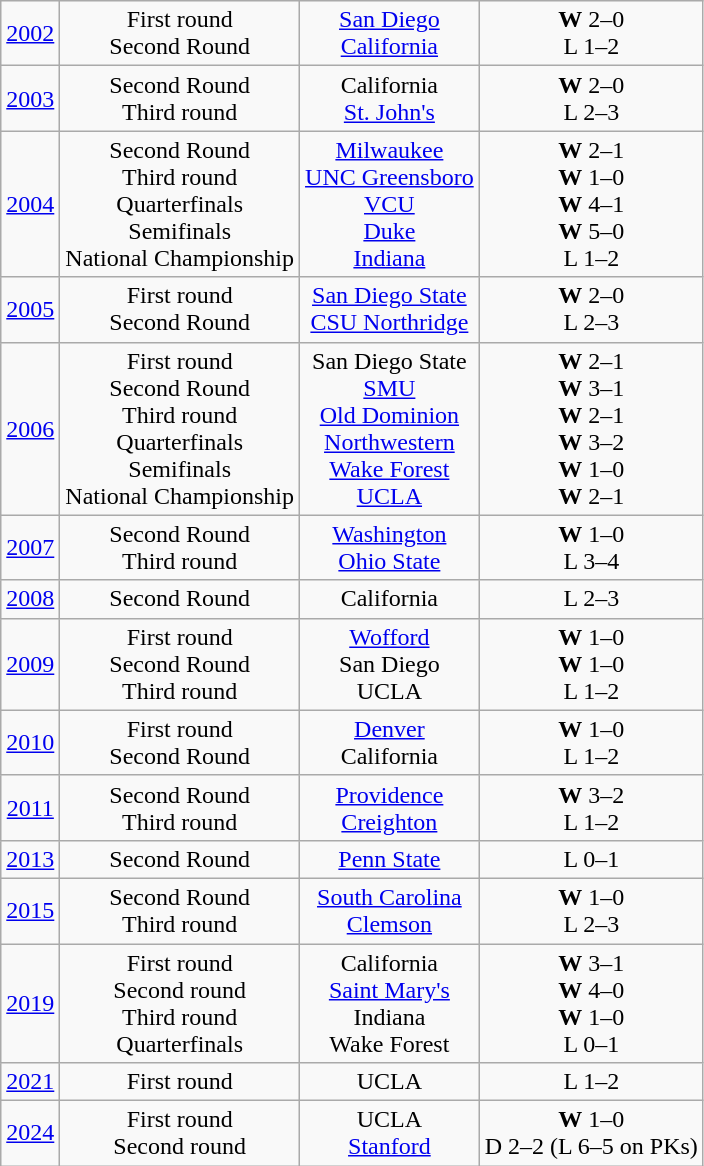<table class="wikitable">
<tr align="center">
<td><a href='#'>2002</a></td>
<td>First round<br>Second Round</td>
<td><a href='#'>San Diego</a><br><a href='#'>California</a></td>
<td><strong>W</strong> 2–0<br>L 1–2</td>
</tr>
<tr align="center">
<td><a href='#'>2003</a></td>
<td>Second Round<br>Third round</td>
<td>California<br><a href='#'>St. John's</a></td>
<td><strong>W</strong> 2–0<br>L 2–3</td>
</tr>
<tr align="center">
<td><a href='#'>2004</a></td>
<td>Second Round<br>Third round<br>Quarterfinals<br>Semifinals<br>National Championship</td>
<td><a href='#'>Milwaukee</a><br><a href='#'>UNC Greensboro</a><br><a href='#'>VCU</a><br><a href='#'>Duke</a><br><a href='#'>Indiana</a></td>
<td><strong>W</strong> 2–1<br><strong>W</strong> 1–0<br><strong>W</strong> 4–1<br><strong>W</strong> 5–0<br>L 1–2</td>
</tr>
<tr align="center">
<td><a href='#'>2005</a></td>
<td>First round<br>Second Round</td>
<td><a href='#'>San Diego State</a><br><a href='#'>CSU Northridge</a></td>
<td><strong>W</strong> 2–0<br>L 2–3</td>
</tr>
<tr align="center">
<td><a href='#'>2006</a></td>
<td>First round<br>Second Round<br>Third round<br>Quarterfinals<br>Semifinals<br>National Championship</td>
<td>San Diego State<br><a href='#'>SMU</a><br><a href='#'>Old Dominion</a><br><a href='#'>Northwestern</a><br><a href='#'>Wake Forest</a><br><a href='#'>UCLA</a></td>
<td><strong>W</strong> 2–1<br><strong>W</strong> 3–1<br><strong>W</strong> 2–1<br><strong>W</strong> 3–2<br><strong>W</strong> 1–0<br><strong>W</strong> 2–1</td>
</tr>
<tr align="center">
<td><a href='#'>2007</a></td>
<td>Second Round<br>Third round</td>
<td><a href='#'>Washington</a><br><a href='#'>Ohio State</a></td>
<td><strong>W</strong> 1–0<br>L 3–4</td>
</tr>
<tr align="center">
<td><a href='#'>2008</a></td>
<td>Second Round</td>
<td>California</td>
<td>L 2–3</td>
</tr>
<tr align="center">
<td><a href='#'>2009</a></td>
<td>First round<br>Second Round<br>Third round</td>
<td><a href='#'>Wofford</a><br>San Diego<br>UCLA</td>
<td><strong>W</strong> 1–0<br><strong>W</strong> 1–0<br>L 1–2</td>
</tr>
<tr align="center">
<td><a href='#'>2010</a></td>
<td>First round<br>Second Round</td>
<td><a href='#'>Denver</a><br>California</td>
<td><strong>W</strong> 1–0<br>L 1–2</td>
</tr>
<tr align="center">
<td><a href='#'>2011</a></td>
<td>Second Round<br>Third round</td>
<td><a href='#'>Providence</a><br><a href='#'>Creighton</a></td>
<td><strong>W</strong> 3–2<br>L 1–2</td>
</tr>
<tr align="center">
<td><a href='#'>2013</a></td>
<td>Second Round</td>
<td><a href='#'>Penn State</a></td>
<td>L 0–1</td>
</tr>
<tr align="center">
<td><a href='#'>2015</a></td>
<td>Second Round<br>Third round</td>
<td><a href='#'>South Carolina</a><br><a href='#'>Clemson</a></td>
<td><strong>W</strong> 1–0<br>L 2–3</td>
</tr>
<tr align="center">
<td><a href='#'>2019</a></td>
<td>First round<br>Second round<br>Third round<br>Quarterfinals</td>
<td>California<br><a href='#'>Saint Mary's</a><br>Indiana<br>Wake Forest</td>
<td><strong>W</strong> 3–1<br><strong>W</strong> 4–0<br><strong>W</strong> 1–0<br>L 0–1</td>
</tr>
<tr align="center">
<td><a href='#'>2021</a></td>
<td>First round</td>
<td>UCLA</td>
<td>L 1–2</td>
</tr>
<tr align="center">
<td><a href='#'>2024</a></td>
<td>First round<br>Second round</td>
<td>UCLA<br><a href='#'>Stanford</a></td>
<td><strong>W</strong> 1–0<br>D 2–2 (L 6–5 on PKs)</td>
</tr>
</table>
